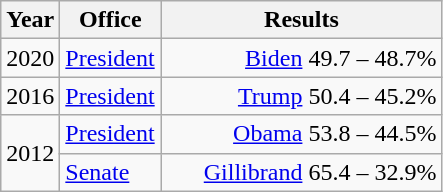<table class=wikitable>
<tr>
<th width="30">Year</th>
<th width="60">Office</th>
<th width="180">Results</th>
</tr>
<tr>
<td>2020</td>
<td><a href='#'>President</a></td>
<td align="right" ><a href='#'>Biden</a> 49.7 – 48.7%</td>
</tr>
<tr>
<td>2016</td>
<td><a href='#'>President</a></td>
<td align="right" ><a href='#'>Trump</a> 50.4 – 45.2%</td>
</tr>
<tr>
<td rowspan="2">2012</td>
<td><a href='#'>President</a></td>
<td align="right" ><a href='#'>Obama</a> 53.8 – 44.5%</td>
</tr>
<tr>
<td><a href='#'>Senate</a></td>
<td align="right" ><a href='#'>Gillibrand</a> 65.4 – 32.9%</td>
</tr>
</table>
